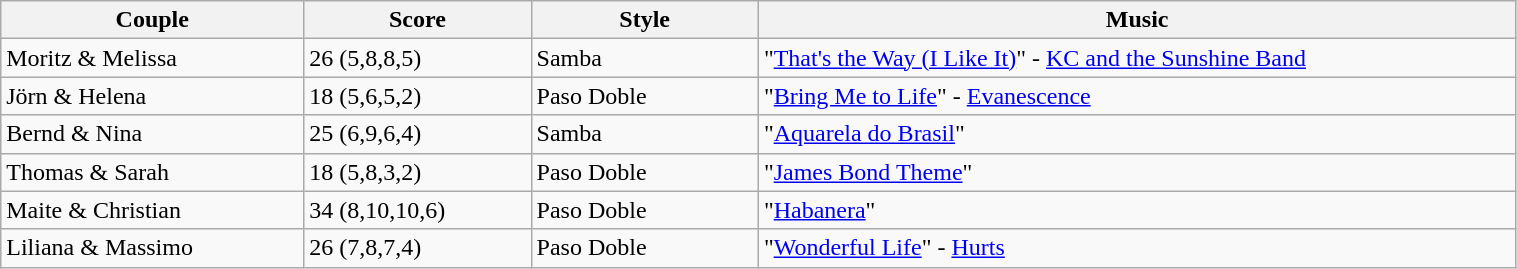<table class="wikitable" width="80%">
<tr>
<th width="20%">Couple</th>
<th width="15%">Score</th>
<th width="15%">Style</th>
<th width="60%">Music</th>
</tr>
<tr>
<td>Moritz & Melissa</td>
<td>26 (5,8,8,5)</td>
<td>Samba</td>
<td>"<a href='#'>That's the Way (I Like It)</a>" - <a href='#'>KC and the Sunshine Band</a></td>
</tr>
<tr>
<td>Jörn & Helena</td>
<td>18 (5,6,5,2)</td>
<td>Paso Doble</td>
<td>"<a href='#'>Bring Me to Life</a>" - <a href='#'>Evanescence</a></td>
</tr>
<tr>
<td>Bernd & Nina</td>
<td>25 (6,9,6,4)</td>
<td>Samba</td>
<td>"<a href='#'>Aquarela do Brasil</a>"</td>
</tr>
<tr>
<td>Thomas & Sarah</td>
<td>18 (5,8,3,2)</td>
<td>Paso Doble</td>
<td>"<a href='#'>James Bond Theme</a>"</td>
</tr>
<tr>
<td>Maite & Christian</td>
<td>34 (8,10,10,6)</td>
<td>Paso Doble</td>
<td>"<a href='#'>Habanera</a>"</td>
</tr>
<tr>
<td>Liliana & Massimo</td>
<td>26 (7,8,7,4)</td>
<td>Paso Doble</td>
<td>"<a href='#'>Wonderful Life</a>" - <a href='#'>Hurts</a></td>
</tr>
</table>
